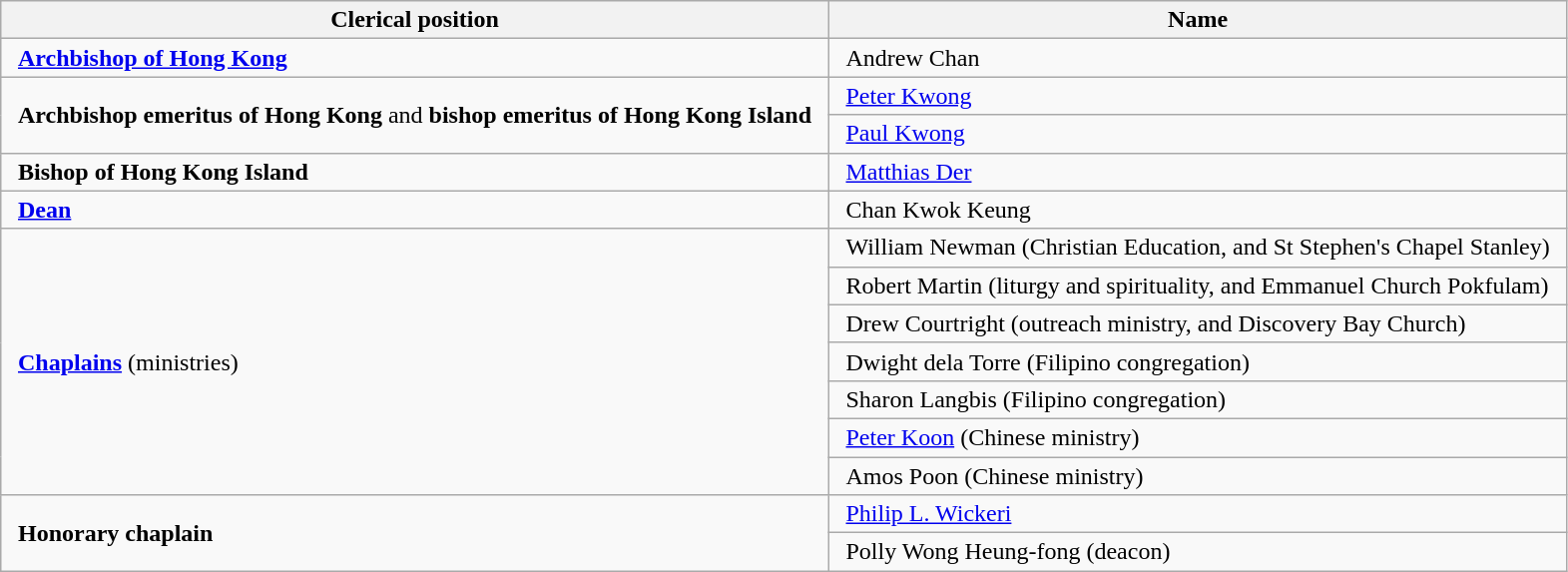<table class="wikitable">
<tr>
<th width=>Clerical position</th>
<th width=>Name</th>
</tr>
<tr>
<td style= "padding-left: 11px;padding-right: 11px"><strong><a href='#'>Archbishop of Hong Kong</a></strong></td>
<td style= "padding-left: 11px;padding-right: 11px">Andrew Chan</td>
</tr>
<tr>
<td rowspan="2" style= "padding-left: 11px;padding-right: 11px"><strong>Archbishop emeritus of Hong Kong</strong> and <strong>bishop emeritus of Hong Kong Island</strong></td>
<td style= "padding-left: 11px;padding-right: 11px"><a href='#'>Peter Kwong</a></td>
</tr>
<tr>
<td style= "padding-left: 11px;padding-right: 11px"><a href='#'>Paul Kwong</a></td>
</tr>
<tr>
<td style= "padding-left: 11px;padding-right: 11px"><strong>Bishop of Hong Kong Island</strong></td>
<td style= "padding-left: 11px;padding-right: 11px"><a href='#'>Matthias Der</a></td>
</tr>
<tr>
<td style= "padding-left: 11px;padding-right: 11px"><strong><a href='#'>Dean</a></strong></td>
<td style= "padding-left: 11px;padding-right: 11px">Chan Kwok Keung</td>
</tr>
<tr>
<td rowspan="7" style= "padding-left: 11px;padding-right: 11px"><strong><a href='#'>Chaplains</a></strong> (ministries)</td>
<td style= "padding-left: 11px;padding-right: 11px">William Newman (Christian Education, and St Stephen's Chapel Stanley)</td>
</tr>
<tr>
<td style= "padding-left: 11px;padding-right: 11px">Robert Martin (liturgy and spirituality, and Emmanuel Church Pokfulam)</td>
</tr>
<tr>
<td style= "padding-left: 11px;padding-right: 11px">Drew Courtright (outreach ministry, and Discovery Bay Church)</td>
</tr>
<tr>
<td style= "padding-left: 11px;padding-right: 11px">Dwight dela Torre (Filipino congregation)</td>
</tr>
<tr>
<td style= "padding-left: 11px;padding-right: 11px">Sharon Langbis (Filipino congregation)</td>
</tr>
<tr>
<td style= "padding-left: 11px;padding-right: 11px"><a href='#'>Peter Koon</a> (Chinese ministry)</td>
</tr>
<tr>
<td style= "padding-left: 11px;padding-right: 11px">Amos Poon (Chinese ministry)</td>
</tr>
<tr>
<td rowspan="2" style= "padding-left: 11px;padding-right: 11px"><strong>Honorary chaplain</strong></td>
<td style= "padding-left: 11px;padding-right: 11px"><a href='#'>Philip L. Wickeri</a></td>
</tr>
<tr>
<td style= "padding-left: 11px;padding-right: 11px">Polly Wong Heung-fong (deacon)</td>
</tr>
</table>
